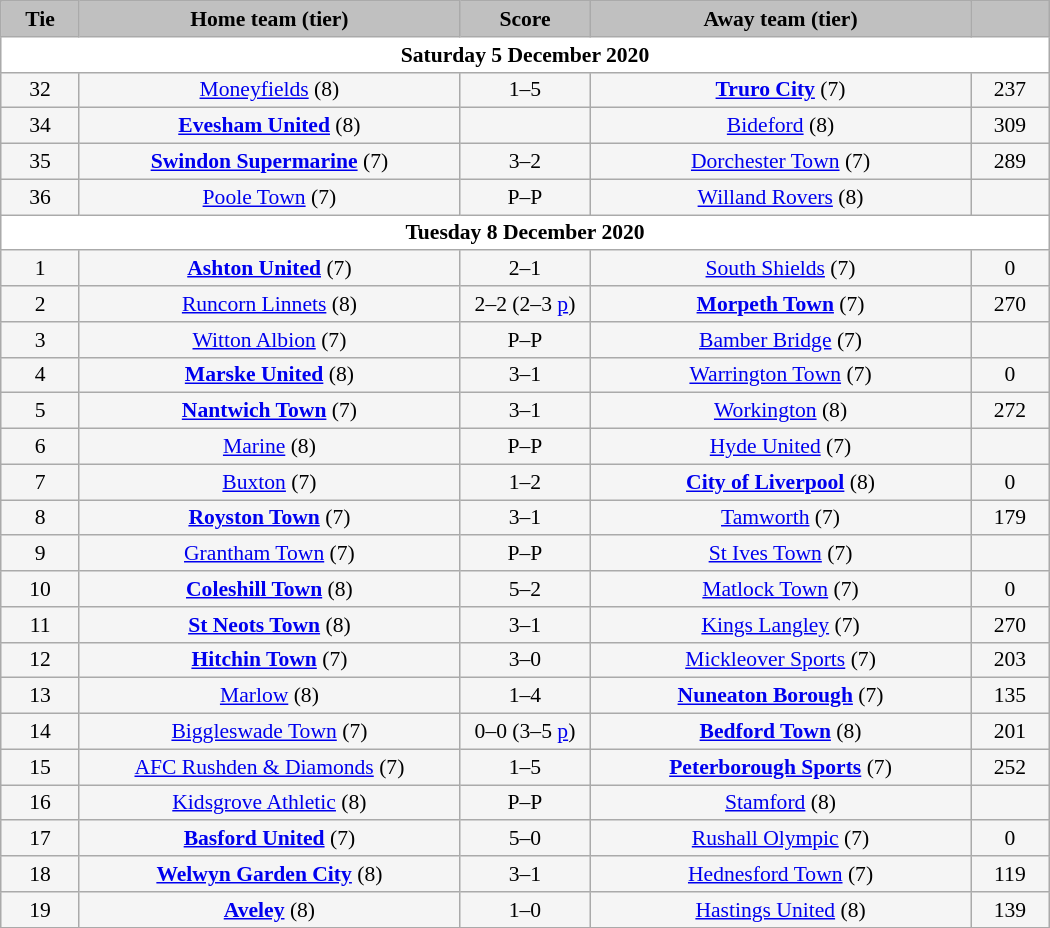<table class="wikitable" style="width: 700px; background:WhiteSmoke; text-align:center; font-size:90%">
<tr>
<td scope="col" style="width:  7.50%; background:silver;"><strong>Tie</strong></td>
<td scope="col" style="width: 36.25%; background:silver;"><strong>Home team (tier)</strong></td>
<td scope="col" style="width: 12.50%; background:silver;"><strong>Score</strong></td>
<td scope="col" style="width: 36.25%; background:silver;"><strong>Away team (tier)</strong></td>
<td scope="col" style="width:  7.50%; background:silver;"><strong></strong></td>
</tr>
<tr>
<td colspan="5" style= background:White><strong>Saturday 5 December 2020</strong></td>
</tr>
<tr>
<td>32</td>
<td><a href='#'>Moneyfields</a> (8)</td>
<td>1–5</td>
<td><strong><a href='#'>Truro City</a></strong> (7)</td>
<td>237</td>
</tr>
<tr>
<td>34</td>
<td><strong><a href='#'>Evesham United</a></strong> (8)</td>
<td></td>
<td><a href='#'>Bideford</a> (8)</td>
<td>309</td>
</tr>
<tr>
<td>35</td>
<td><strong><a href='#'>Swindon Supermarine</a></strong> (7)</td>
<td>3–2</td>
<td><a href='#'>Dorchester Town</a> (7)</td>
<td>289</td>
</tr>
<tr>
<td>36</td>
<td><a href='#'>Poole Town</a> (7)</td>
<td>P–P</td>
<td><a href='#'>Willand Rovers</a> (8)</td>
<td></td>
</tr>
<tr>
<td colspan="5" style= background:White><strong>Tuesday 8 December 2020</strong></td>
</tr>
<tr>
<td>1</td>
<td><strong><a href='#'>Ashton United</a></strong> (7)</td>
<td>2–1</td>
<td><a href='#'>South Shields</a> (7)</td>
<td>0</td>
</tr>
<tr>
<td>2</td>
<td><a href='#'>Runcorn Linnets</a> (8)</td>
<td>2–2 (2–3 <a href='#'>p</a>)</td>
<td><strong><a href='#'>Morpeth Town</a></strong> (7)</td>
<td>270</td>
</tr>
<tr>
<td>3</td>
<td><a href='#'>Witton Albion</a> (7)</td>
<td>P–P</td>
<td><a href='#'>Bamber Bridge</a> (7)</td>
<td></td>
</tr>
<tr>
<td>4</td>
<td><strong><a href='#'>Marske United</a></strong> (8)</td>
<td>3–1</td>
<td><a href='#'>Warrington Town</a> (7)</td>
<td>0</td>
</tr>
<tr>
<td>5</td>
<td><strong><a href='#'>Nantwich Town</a></strong> (7)</td>
<td>3–1</td>
<td><a href='#'>Workington</a> (8)</td>
<td>272</td>
</tr>
<tr>
<td>6</td>
<td><a href='#'>Marine</a> (8)</td>
<td>P–P</td>
<td><a href='#'>Hyde United</a> (7)</td>
<td></td>
</tr>
<tr>
<td>7</td>
<td><a href='#'>Buxton</a> (7)</td>
<td>1–2</td>
<td><strong><a href='#'>City of Liverpool</a></strong> (8)</td>
<td>0</td>
</tr>
<tr>
<td>8</td>
<td><strong><a href='#'>Royston Town</a></strong> (7)</td>
<td>3–1</td>
<td><a href='#'>Tamworth</a> (7)</td>
<td>179</td>
</tr>
<tr>
<td>9</td>
<td><a href='#'>Grantham Town</a> (7)</td>
<td>P–P</td>
<td><a href='#'>St Ives Town</a> (7)</td>
<td></td>
</tr>
<tr>
<td>10</td>
<td><strong><a href='#'>Coleshill Town</a></strong> (8)</td>
<td>5–2</td>
<td><a href='#'>Matlock Town</a> (7)</td>
<td>0</td>
</tr>
<tr>
<td>11</td>
<td><strong><a href='#'>St Neots Town</a></strong> (8)</td>
<td>3–1</td>
<td><a href='#'>Kings Langley</a> (7)</td>
<td>270</td>
</tr>
<tr>
<td>12</td>
<td><strong><a href='#'>Hitchin Town</a></strong> (7)</td>
<td>3–0</td>
<td><a href='#'>Mickleover Sports</a> (7)</td>
<td>203</td>
</tr>
<tr>
<td>13</td>
<td><a href='#'>Marlow</a> (8)</td>
<td>1–4</td>
<td><strong><a href='#'>Nuneaton Borough</a></strong> (7)</td>
<td>135</td>
</tr>
<tr>
<td>14</td>
<td><a href='#'>Biggleswade Town</a> (7)</td>
<td>0–0 (3–5 <a href='#'>p</a>)</td>
<td><strong><a href='#'>Bedford Town</a></strong> (8)</td>
<td>201</td>
</tr>
<tr>
<td>15</td>
<td><a href='#'>AFC Rushden & Diamonds</a> (7)</td>
<td>1–5</td>
<td><strong><a href='#'>Peterborough Sports</a></strong> (7)</td>
<td>252</td>
</tr>
<tr>
<td>16</td>
<td><a href='#'>Kidsgrove Athletic</a> (8)</td>
<td>P–P</td>
<td><a href='#'>Stamford</a> (8)</td>
<td></td>
</tr>
<tr>
<td>17</td>
<td><strong><a href='#'>Basford United</a></strong> (7)</td>
<td>5–0</td>
<td><a href='#'>Rushall Olympic</a> (7)</td>
<td>0</td>
</tr>
<tr>
<td>18</td>
<td><strong><a href='#'>Welwyn Garden City</a></strong> (8)</td>
<td>3–1</td>
<td><a href='#'>Hednesford Town</a> (7)</td>
<td>119</td>
</tr>
<tr>
<td>19</td>
<td><strong><a href='#'>Aveley</a></strong> (8)</td>
<td>1–0</td>
<td><a href='#'>Hastings United</a> (8)</td>
<td>139</td>
</tr>
<tr>
</tr>
</table>
